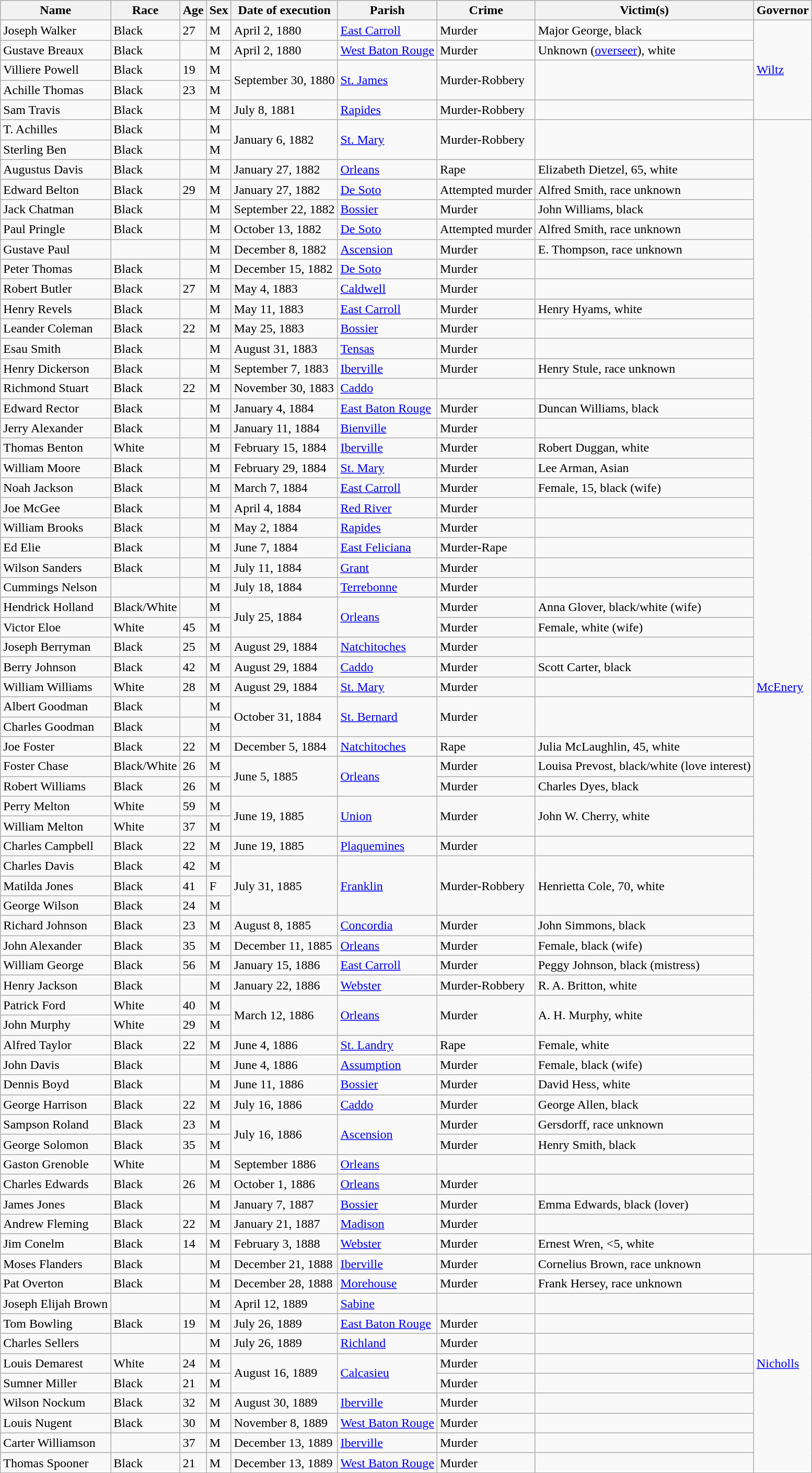<table class="wikitable sortable">
<tr>
<th>Name</th>
<th>Race</th>
<th>Age</th>
<th>Sex</th>
<th>Date of execution</th>
<th>Parish</th>
<th>Crime</th>
<th>Victim(s)</th>
<th>Governor</th>
</tr>
<tr>
<td>Joseph Walker</td>
<td>Black</td>
<td>27</td>
<td>M</td>
<td>April 2, 1880</td>
<td><a href='#'>East Carroll</a></td>
<td>Murder</td>
<td>Major George, black</td>
<td rowspan="5"><a href='#'>Wiltz</a></td>
</tr>
<tr>
<td>Gustave Breaux</td>
<td>Black</td>
<td></td>
<td>M</td>
<td>April 2, 1880</td>
<td><a href='#'>West Baton Rouge</a></td>
<td>Murder</td>
<td>Unknown (<a href='#'>overseer</a>), white</td>
</tr>
<tr>
<td>Villiere Powell</td>
<td>Black</td>
<td>19</td>
<td>M</td>
<td rowspan="2">September 30, 1880</td>
<td rowspan="2"><a href='#'>St. James</a></td>
<td rowspan="2">Murder-Robbery</td>
<td rowspan="2"></td>
</tr>
<tr>
<td>Achille Thomas</td>
<td>Black</td>
<td>23</td>
<td>M</td>
</tr>
<tr>
<td>Sam Travis</td>
<td>Black</td>
<td></td>
<td>M</td>
<td>July 8, 1881</td>
<td><a href='#'>Rapides</a></td>
<td>Murder-Robbery</td>
<td></td>
</tr>
<tr>
<td>T. Achilles</td>
<td>Black</td>
<td></td>
<td>M</td>
<td rowspan="2">January 6, 1882</td>
<td rowspan="2"><a href='#'>St. Mary</a></td>
<td rowspan="2">Murder-Robbery</td>
<td rowspan="2"></td>
<td rowspan="57"><a href='#'>McEnery</a></td>
</tr>
<tr>
<td>Sterling Ben</td>
<td>Black</td>
<td></td>
<td>M</td>
</tr>
<tr>
<td>Augustus Davis</td>
<td>Black</td>
<td></td>
<td>M</td>
<td>January 27, 1882</td>
<td><a href='#'>Orleans</a></td>
<td>Rape</td>
<td>Elizabeth Dietzel, 65, white</td>
</tr>
<tr>
<td>Edward Belton</td>
<td>Black</td>
<td>29</td>
<td>M</td>
<td>January 27, 1882</td>
<td><a href='#'>De Soto</a></td>
<td>Attempted murder</td>
<td>Alfred Smith, race unknown</td>
</tr>
<tr>
<td>Jack Chatman</td>
<td>Black</td>
<td></td>
<td>M</td>
<td>September 22, 1882</td>
<td><a href='#'>Bossier</a></td>
<td>Murder</td>
<td>John Williams, black</td>
</tr>
<tr>
<td>Paul Pringle</td>
<td>Black</td>
<td></td>
<td>M</td>
<td>October 13, 1882</td>
<td><a href='#'>De Soto</a></td>
<td>Attempted murder</td>
<td>Alfred Smith, race unknown</td>
</tr>
<tr>
<td>Gustave Paul</td>
<td></td>
<td></td>
<td>M</td>
<td>December 8, 1882</td>
<td><a href='#'>Ascension</a></td>
<td>Murder</td>
<td>E. Thompson, race unknown</td>
</tr>
<tr>
<td>Peter Thomas</td>
<td>Black</td>
<td></td>
<td>M</td>
<td>December 15, 1882</td>
<td><a href='#'>De Soto</a></td>
<td>Murder</td>
<td></td>
</tr>
<tr>
<td>Robert Butler</td>
<td>Black</td>
<td>27</td>
<td>M</td>
<td>May 4, 1883</td>
<td><a href='#'>Caldwell</a></td>
<td>Murder</td>
<td></td>
</tr>
<tr>
<td>Henry Revels</td>
<td>Black</td>
<td></td>
<td>M</td>
<td>May 11, 1883</td>
<td><a href='#'>East Carroll</a></td>
<td>Murder</td>
<td>Henry Hyams, white</td>
</tr>
<tr>
<td>Leander Coleman</td>
<td>Black</td>
<td>22</td>
<td>M</td>
<td>May 25, 1883</td>
<td><a href='#'>Bossier</a></td>
<td>Murder</td>
<td></td>
</tr>
<tr>
<td>Esau Smith</td>
<td>Black</td>
<td></td>
<td>M</td>
<td>August 31, 1883</td>
<td><a href='#'>Tensas</a></td>
<td>Murder</td>
<td></td>
</tr>
<tr>
<td>Henry Dickerson</td>
<td>Black</td>
<td></td>
<td>M</td>
<td>September 7, 1883</td>
<td><a href='#'>Iberville</a></td>
<td>Murder</td>
<td>Henry Stule, race unknown</td>
</tr>
<tr>
<td>Richmond Stuart</td>
<td>Black</td>
<td>22</td>
<td>M</td>
<td>November 30, 1883</td>
<td><a href='#'>Caddo</a></td>
<td></td>
<td></td>
</tr>
<tr>
<td>Edward Rector</td>
<td>Black</td>
<td></td>
<td>M</td>
<td>January 4, 1884</td>
<td><a href='#'>East Baton Rouge</a></td>
<td>Murder</td>
<td>Duncan Williams, black</td>
</tr>
<tr>
<td>Jerry Alexander</td>
<td>Black</td>
<td></td>
<td>M</td>
<td>January 11, 1884</td>
<td><a href='#'>Bienville</a></td>
<td>Murder</td>
<td></td>
</tr>
<tr>
<td>Thomas Benton</td>
<td>White</td>
<td></td>
<td>M</td>
<td>February 15, 1884</td>
<td><a href='#'>Iberville</a></td>
<td>Murder</td>
<td>Robert Duggan, white</td>
</tr>
<tr>
<td>William Moore</td>
<td>Black</td>
<td></td>
<td>M</td>
<td>February 29, 1884</td>
<td><a href='#'>St. Mary</a></td>
<td>Murder</td>
<td>Lee Arman, Asian</td>
</tr>
<tr>
<td>Noah Jackson</td>
<td>Black</td>
<td></td>
<td>M</td>
<td>March 7, 1884</td>
<td><a href='#'>East Carroll</a></td>
<td>Murder</td>
<td>Female, 15, black (wife)</td>
</tr>
<tr>
<td>Joe McGee</td>
<td>Black</td>
<td></td>
<td>M</td>
<td>April 4, 1884</td>
<td><a href='#'>Red River</a></td>
<td>Murder</td>
<td></td>
</tr>
<tr>
<td>William Brooks</td>
<td>Black</td>
<td></td>
<td>M</td>
<td>May 2, 1884</td>
<td><a href='#'>Rapides</a></td>
<td>Murder</td>
<td></td>
</tr>
<tr>
<td>Ed Elie</td>
<td>Black</td>
<td></td>
<td>M</td>
<td>June 7, 1884</td>
<td><a href='#'>East Feliciana</a></td>
<td>Murder-Rape</td>
<td></td>
</tr>
<tr>
<td>Wilson Sanders</td>
<td>Black</td>
<td></td>
<td>M</td>
<td>July 11, 1884</td>
<td><a href='#'>Grant</a></td>
<td>Murder</td>
<td></td>
</tr>
<tr>
<td>Cummings Nelson</td>
<td></td>
<td></td>
<td>M</td>
<td>July 18, 1884</td>
<td><a href='#'>Terrebonne</a></td>
<td>Murder</td>
<td></td>
</tr>
<tr>
<td>Hendrick Holland</td>
<td>Black/White</td>
<td></td>
<td>M</td>
<td rowspan="2">July 25, 1884</td>
<td rowspan="2"><a href='#'>Orleans</a></td>
<td>Murder</td>
<td>Anna Glover, black/white (wife)</td>
</tr>
<tr>
<td>Victor Eloe</td>
<td>White</td>
<td>45</td>
<td>M</td>
<td>Murder</td>
<td>Female, white (wife)</td>
</tr>
<tr>
<td>Joseph Berryman</td>
<td>Black</td>
<td>25</td>
<td>M</td>
<td>August 29, 1884</td>
<td><a href='#'>Natchitoches</a></td>
<td>Murder</td>
<td></td>
</tr>
<tr>
<td>Berry Johnson</td>
<td>Black</td>
<td>42</td>
<td>M</td>
<td>August 29, 1884</td>
<td><a href='#'>Caddo</a></td>
<td>Murder</td>
<td>Scott Carter, black</td>
</tr>
<tr>
<td>William Williams</td>
<td>White</td>
<td>28</td>
<td>M</td>
<td>August 29, 1884</td>
<td><a href='#'>St. Mary</a></td>
<td>Murder</td>
<td></td>
</tr>
<tr>
<td>Albert Goodman</td>
<td>Black</td>
<td></td>
<td>M</td>
<td rowspan="2">October 31, 1884</td>
<td rowspan="2"><a href='#'>St. Bernard</a></td>
<td rowspan="2">Murder</td>
<td rowspan="2"></td>
</tr>
<tr>
<td>Charles Goodman</td>
<td>Black</td>
<td></td>
<td>M</td>
</tr>
<tr>
<td>Joe Foster</td>
<td>Black</td>
<td>22</td>
<td>M</td>
<td>December 5, 1884</td>
<td><a href='#'>Natchitoches</a></td>
<td>Rape</td>
<td>Julia McLaughlin, 45, white</td>
</tr>
<tr>
<td>Foster Chase</td>
<td>Black/White</td>
<td>26</td>
<td>M</td>
<td rowspan="2">June 5, 1885</td>
<td rowspan="2"><a href='#'>Orleans</a></td>
<td>Murder</td>
<td>Louisa Prevost, black/white (love interest)</td>
</tr>
<tr>
<td>Robert Williams</td>
<td>Black</td>
<td>26</td>
<td>M</td>
<td>Murder</td>
<td>Charles Dyes, black</td>
</tr>
<tr>
<td>Perry Melton</td>
<td>White</td>
<td>59</td>
<td>M</td>
<td rowspan="2">June 19, 1885</td>
<td rowspan="2"><a href='#'>Union</a></td>
<td rowspan="2">Murder</td>
<td rowspan="2">John W. Cherry, white</td>
</tr>
<tr>
<td>William Melton</td>
<td>White</td>
<td>37</td>
<td>M</td>
</tr>
<tr>
<td>Charles Campbell</td>
<td>Black</td>
<td>22</td>
<td>M</td>
<td>June 19, 1885</td>
<td><a href='#'>Plaquemines</a></td>
<td>Murder</td>
<td></td>
</tr>
<tr>
<td>Charles Davis</td>
<td>Black</td>
<td>42</td>
<td>M</td>
<td rowspan="3">July 31, 1885</td>
<td rowspan="3"><a href='#'>Franklin</a></td>
<td rowspan="3">Murder-Robbery</td>
<td rowspan="3">Henrietta Cole, 70, white</td>
</tr>
<tr>
<td>Matilda Jones</td>
<td>Black</td>
<td>41</td>
<td>F</td>
</tr>
<tr>
<td>George Wilson</td>
<td>Black</td>
<td>24</td>
<td>M</td>
</tr>
<tr>
<td>Richard Johnson</td>
<td>Black</td>
<td>23</td>
<td>M</td>
<td>August 8, 1885</td>
<td><a href='#'>Concordia</a></td>
<td>Murder</td>
<td>John Simmons, black</td>
</tr>
<tr>
<td>John Alexander</td>
<td>Black</td>
<td>35</td>
<td>M</td>
<td>December 11, 1885</td>
<td><a href='#'>Orleans</a></td>
<td>Murder</td>
<td>Female, black (wife)</td>
</tr>
<tr>
<td>William George</td>
<td>Black</td>
<td>56</td>
<td>M</td>
<td>January 15, 1886</td>
<td><a href='#'>East Carroll</a></td>
<td>Murder</td>
<td>Peggy Johnson, black (mistress)</td>
</tr>
<tr>
<td>Henry Jackson</td>
<td>Black</td>
<td></td>
<td>M</td>
<td>January 22, 1886</td>
<td><a href='#'>Webster</a></td>
<td>Murder-Robbery</td>
<td>R. A. Britton, white</td>
</tr>
<tr>
<td>Patrick Ford</td>
<td>White</td>
<td>40</td>
<td>M</td>
<td rowspan="2">March 12, 1886</td>
<td rowspan="2"><a href='#'>Orleans</a></td>
<td rowspan="2">Murder</td>
<td rowspan="2">A. H. Murphy, white</td>
</tr>
<tr>
<td>John Murphy</td>
<td>White</td>
<td>29</td>
<td>M</td>
</tr>
<tr>
<td>Alfred Taylor</td>
<td>Black</td>
<td>22</td>
<td>M</td>
<td>June 4, 1886</td>
<td><a href='#'>St. Landry</a></td>
<td>Rape</td>
<td>Female, white</td>
</tr>
<tr>
<td>John Davis</td>
<td>Black</td>
<td></td>
<td>M</td>
<td>June 4, 1886</td>
<td><a href='#'>Assumption</a></td>
<td>Murder</td>
<td>Female, black (wife)</td>
</tr>
<tr>
<td>Dennis Boyd</td>
<td>Black</td>
<td></td>
<td>M</td>
<td>June 11, 1886</td>
<td><a href='#'>Bossier</a></td>
<td>Murder</td>
<td>David Hess, white</td>
</tr>
<tr>
<td>George Harrison</td>
<td>Black</td>
<td>22</td>
<td>M</td>
<td>July 16, 1886</td>
<td><a href='#'>Caddo</a></td>
<td>Murder</td>
<td>George Allen, black</td>
</tr>
<tr>
<td>Sampson Roland</td>
<td>Black</td>
<td>23</td>
<td>M</td>
<td rowspan="2">July 16, 1886</td>
<td rowspan="2"><a href='#'>Ascension</a></td>
<td>Murder</td>
<td>Gersdorff, race unknown</td>
</tr>
<tr>
<td>George Solomon</td>
<td>Black</td>
<td>35</td>
<td>M</td>
<td>Murder</td>
<td>Henry Smith, black</td>
</tr>
<tr>
<td>Gaston Grenoble</td>
<td>White</td>
<td></td>
<td>M</td>
<td>September 1886</td>
<td><a href='#'>Orleans</a></td>
<td></td>
<td></td>
</tr>
<tr>
<td>Charles Edwards</td>
<td>Black</td>
<td>26</td>
<td>M</td>
<td>October 1, 1886</td>
<td><a href='#'>Orleans</a></td>
<td>Murder</td>
<td></td>
</tr>
<tr>
<td>James Jones</td>
<td>Black</td>
<td></td>
<td>M</td>
<td>January 7, 1887</td>
<td><a href='#'>Bossier</a></td>
<td>Murder</td>
<td>Emma Edwards, black (lover)</td>
</tr>
<tr>
<td>Andrew Fleming</td>
<td>Black</td>
<td>22</td>
<td>M</td>
<td>January 21, 1887</td>
<td><a href='#'>Madison</a></td>
<td>Murder</td>
<td></td>
</tr>
<tr>
<td>Jim Conelm</td>
<td>Black</td>
<td>14</td>
<td>M</td>
<td>February 3, 1888</td>
<td><a href='#'>Webster</a></td>
<td>Murder</td>
<td>Ernest Wren, <5, white</td>
</tr>
<tr>
<td>Moses Flanders</td>
<td>Black</td>
<td></td>
<td>M</td>
<td>December 21, 1888</td>
<td><a href='#'>Iberville</a></td>
<td>Murder</td>
<td>Cornelius Brown, race unknown</td>
<td rowspan="11"><a href='#'>Nicholls</a></td>
</tr>
<tr>
<td>Pat Overton</td>
<td>Black</td>
<td></td>
<td>M</td>
<td>December 28, 1888</td>
<td><a href='#'>Morehouse</a></td>
<td>Murder</td>
<td>Frank Hersey, race unknown</td>
</tr>
<tr>
<td>Joseph Elijah Brown</td>
<td></td>
<td></td>
<td>M</td>
<td>April 12, 1889</td>
<td><a href='#'>Sabine</a></td>
<td></td>
<td></td>
</tr>
<tr>
<td>Tom Bowling</td>
<td>Black</td>
<td>19</td>
<td>M</td>
<td>July 26, 1889</td>
<td><a href='#'>East Baton Rouge</a></td>
<td>Murder</td>
<td></td>
</tr>
<tr>
<td>Charles Sellers</td>
<td></td>
<td></td>
<td>M</td>
<td>July 26, 1889</td>
<td><a href='#'>Richland</a></td>
<td>Murder</td>
<td></td>
</tr>
<tr>
<td>Louis Demarest</td>
<td>White</td>
<td>24</td>
<td>M</td>
<td rowspan="2">August 16, 1889</td>
<td rowspan="2"><a href='#'>Calcasieu</a></td>
<td>Murder</td>
<td></td>
</tr>
<tr>
<td>Sumner Miller</td>
<td>Black</td>
<td>21</td>
<td>M</td>
<td>Murder</td>
<td></td>
</tr>
<tr>
<td>Wilson Nockum</td>
<td>Black</td>
<td>32</td>
<td>M</td>
<td>August 30, 1889</td>
<td><a href='#'>Iberville</a></td>
<td>Murder</td>
<td></td>
</tr>
<tr>
<td>Louis Nugent</td>
<td>Black</td>
<td>30</td>
<td>M</td>
<td>November 8, 1889</td>
<td><a href='#'>West Baton Rouge</a></td>
<td>Murder</td>
<td></td>
</tr>
<tr>
<td>Carter Williamson</td>
<td></td>
<td>37</td>
<td>M</td>
<td>December 13, 1889</td>
<td><a href='#'>Iberville</a></td>
<td>Murder</td>
<td></td>
</tr>
<tr>
<td>Thomas Spooner</td>
<td>Black</td>
<td>21</td>
<td>M</td>
<td>December 13, 1889</td>
<td><a href='#'>West Baton Rouge</a></td>
<td>Murder</td>
<td></td>
</tr>
</table>
